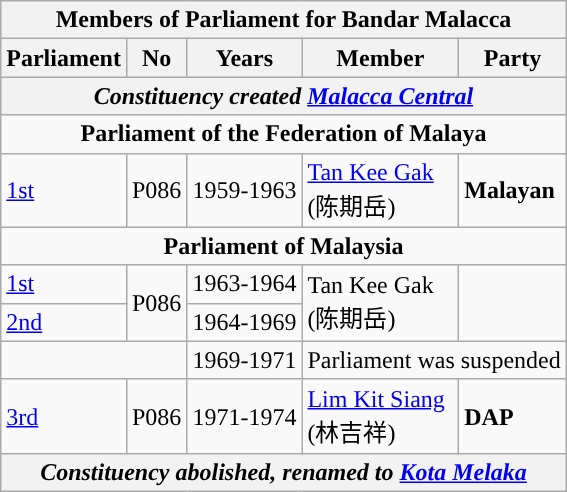<table class=wikitable>
<tr>
<th colspan="5">Members of Parliament for Bandar Malacca</th>
</tr>
<tr>
<th>Parliament</th>
<th>No</th>
<th>Years</th>
<th>Member</th>
<th>Party</th>
</tr>
<tr>
<th colspan="5" align="center"><em>Constituency created <a href='#'>Malacca Central</a></em></th>
</tr>
<tr>
<td colspan="5" align="center"><strong>Parliament of the Federation of Malaya</strong></td>
</tr>
<tr>
<td><a href='#'>1st</a></td>
<td>P086</td>
<td>1959-1963</td>
<td><a href='#'>Tan Kee Gak</a> <br> (陈期岳)</td>
<td><strong>Malayan</strong></td>
</tr>
<tr>
<td colspan="5" align="center"><strong>Parliament of Malaysia</strong></td>
</tr>
<tr>
<td><a href='#'>1st</a></td>
<td rowspan="2">P086</td>
<td>1963-1964</td>
<td rowspan=2>Tan Kee Gak <br> (陈期岳)</td>
<td rowspan="2"></td>
</tr>
<tr>
<td><a href='#'>2nd</a></td>
<td>1964-1969</td>
</tr>
<tr>
<td colspan="2"></td>
<td>1969-1971</td>
<td colspan=2 align=center>Parliament was suspended</td>
</tr>
<tr>
<td><a href='#'>3rd</a></td>
<td>P086</td>
<td>1971-1974</td>
<td><a href='#'>Lim Kit Siang</a>  <br>(林吉祥)</td>
<td><strong>DAP</strong></td>
</tr>
<tr>
<th colspan="5" align="center"><em>Constituency abolished, renamed to <a href='#'>Kota Melaka</a></em></th>
</tr>
</table>
